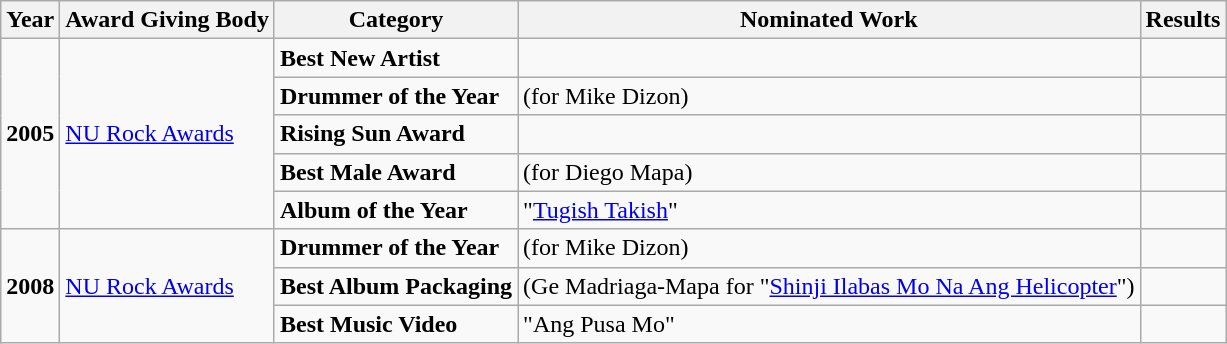<table class="wikitable">
<tr>
<th>Year</th>
<th>Award Giving Body</th>
<th>Category</th>
<th>Nominated Work</th>
<th>Results</th>
</tr>
<tr>
<td rowspan=5><strong>2005</strong></td>
<td rowspan=5><a href='#'>NU Rock Awards</a></td>
<td><strong>Best New Artist</strong></td>
<td></td>
<td></td>
</tr>
<tr>
<td><strong>Drummer of the Year</strong></td>
<td>(for Mike Dizon)</td>
<td></td>
</tr>
<tr>
<td><strong>Rising Sun Award</strong></td>
<td></td>
<td></td>
</tr>
<tr>
<td><strong>Best Male Award</strong></td>
<td>(for Diego Mapa)</td>
<td></td>
</tr>
<tr>
<td><strong>Album of the Year</strong></td>
<td>"<a href='#'>Tugish Takish</a>"</td>
<td></td>
</tr>
<tr>
<td rowspan=3><strong>2008</strong></td>
<td rowspan=3><a href='#'>NU Rock Awards</a></td>
<td><strong>Drummer of the Year</strong></td>
<td>(for Mike Dizon)</td>
<td></td>
</tr>
<tr>
<td><strong>Best Album Packaging</strong></td>
<td>(Ge Madriaga-Mapa for "<a href='#'>Shinji Ilabas Mo Na Ang Helicopter</a>")</td>
<td></td>
</tr>
<tr>
<td><strong>Best Music Video</strong></td>
<td>"Ang Pusa Mo"</td>
<td></td>
</tr>
</table>
